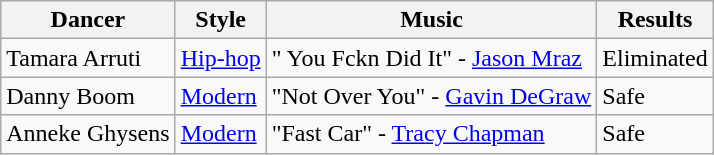<table Class =" wikitable">
<tr>
<th>Dancer</th>
<th>Style</th>
<th>Music</th>
<th>Results</th>
</tr>
<tr>
<td>Tamara Arruti</td>
<td><a href='#'>Hip-hop</a></td>
<td>" You Fckn Did It" - <a href='#'>Jason Mraz</a></td>
<td>Eliminated</td>
</tr>
<tr>
<td>Danny Boom</td>
<td><a href='#'>Modern</a></td>
<td>"Not Over You" - <a href='#'>Gavin DeGraw</a></td>
<td>Safe</td>
</tr>
<tr>
<td>Anneke Ghysens</td>
<td><a href='#'>Modern</a></td>
<td>"Fast Car" - <a href='#'>Tracy Chapman</a></td>
<td>Safe</td>
</tr>
</table>
